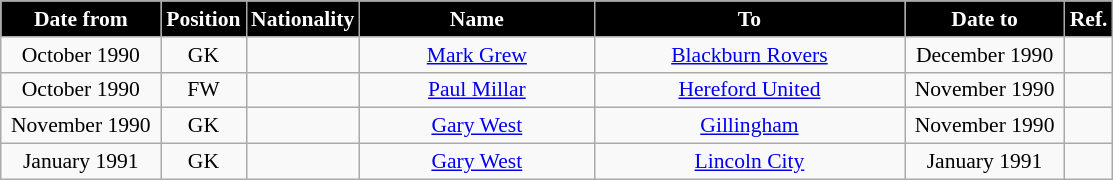<table class="wikitable" style="text-align:center; font-size:90%; ">
<tr>
<th style="background:#000000; color:white; width:100px;">Date from</th>
<th style="background:#000000; color:white; width:50px;">Position</th>
<th style="background:#000000; color:white; width:50px;">Nationality</th>
<th style="background:#000000; color:white; width:150px;">Name</th>
<th style="background:#000000; color:white; width:200px;">To</th>
<th style="background:#000000; color:white; width:100px;">Date to</th>
<th style="background:#000000; color:white; width:25px;">Ref.</th>
</tr>
<tr>
<td>October 1990</td>
<td>GK</td>
<td></td>
<td><a href='#'>Mark Grew</a></td>
<td><a href='#'>Blackburn Rovers</a></td>
<td>December 1990</td>
<td></td>
</tr>
<tr>
<td>October 1990</td>
<td>FW</td>
<td></td>
<td><a href='#'>Paul Millar</a></td>
<td><a href='#'>Hereford United</a></td>
<td>November 1990</td>
<td></td>
</tr>
<tr>
<td>November 1990</td>
<td>GK</td>
<td></td>
<td><a href='#'>Gary West</a></td>
<td><a href='#'>Gillingham</a></td>
<td>November 1990</td>
<td></td>
</tr>
<tr>
<td>January 1991</td>
<td>GK</td>
<td></td>
<td><a href='#'>Gary West</a></td>
<td><a href='#'>Lincoln City</a></td>
<td>January 1991</td>
<td></td>
</tr>
</table>
